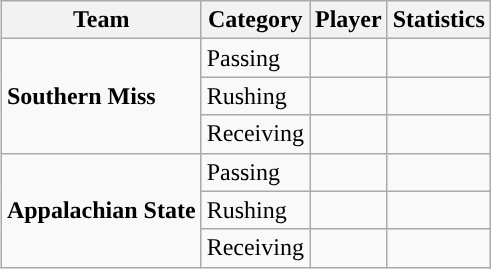<table class="wikitable" style="float: right;">
<tr>
<th>Team</th>
<th>Category</th>
<th>Player</th>
<th>Statistics</th>
</tr>
<tr>
<td rowspan=3><strong>Southern Miss</strong></td>
<td>Passing</td>
<td></td>
<td></td>
</tr>
<tr>
<td>Rushing</td>
<td></td>
<td></td>
</tr>
<tr>
<td>Receiving</td>
<td></td>
<td></td>
</tr>
<tr>
<td rowspan=3><strong>Appalachian State</strong></td>
<td>Passing</td>
<td></td>
<td></td>
</tr>
<tr>
<td>Rushing</td>
<td></td>
<td></td>
</tr>
<tr>
<td>Receiving</td>
<td></td>
<td></td>
</tr>
</table>
